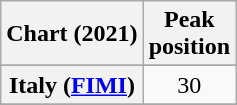<table class="wikitable sortable plainrowheaders" style="text-align:center">
<tr>
<th scope="col">Chart (2021)</th>
<th scope="col">Peak<br>position</th>
</tr>
<tr>
</tr>
<tr>
<th scope="row">Italy (<a href='#'>FIMI</a>)</th>
<td>30</td>
</tr>
<tr>
</tr>
<tr>
</tr>
<tr>
</tr>
<tr>
</tr>
<tr>
</tr>
</table>
